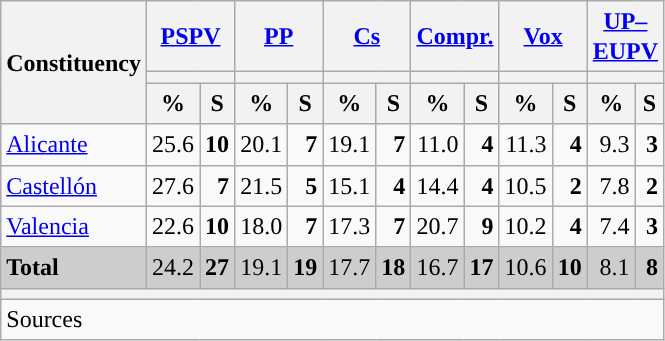<table class="wikitable sortable" style="text-align:right; line-height:20px;">
<tr>
<th rowspan="3">Constituency</th>
<th colspan="2" width="30px" class="unsortable"><a href='#'>PSPV</a></th>
<th colspan="2" width="30px" class="unsortable"><a href='#'>PP</a></th>
<th colspan="2" width="30px" class="unsortable"><a href='#'>Cs</a></th>
<th colspan="2" width="30px" class="unsortable"><a href='#'>Compr.</a></th>
<th colspan="2" width="30px" class="unsortable"><a href='#'>Vox</a></th>
<th colspan="2" width="30px" class="unsortable"><a href='#'>UP–EUPV</a></th>
</tr>
<tr>
<th colspan="2" style="background:"></th>
<th colspan="2" style="background:"></th>
<th colspan="2" style="background:"></th>
<th colspan="2" style="background:"></th>
<th colspan="2" style="background:"></th>
<th colspan="2" style="background:"></th>
</tr>
<tr>
<th data-sort-type="number">%</th>
<th data-sort-type="number">S</th>
<th data-sort-type="number">%</th>
<th data-sort-type="number">S</th>
<th data-sort-type="number">%</th>
<th data-sort-type="number">S</th>
<th data-sort-type="number">%</th>
<th data-sort-type="number">S</th>
<th data-sort-type="number">%</th>
<th data-sort-type="number">S</th>
<th data-sort-type="number">%</th>
<th data-sort-type="number">S</th>
</tr>
<tr>
<td align="left"><a href='#'>Alicante</a></td>
<td style="background:">25.6</td>
<td><strong>10</strong></td>
<td>20.1</td>
<td><strong>7</strong></td>
<td>19.1</td>
<td><strong>7</strong></td>
<td>11.0</td>
<td><strong>4</strong></td>
<td>11.3</td>
<td><strong>4</strong></td>
<td>9.3</td>
<td><strong>3</strong></td>
</tr>
<tr>
<td align="left"><a href='#'>Castellón</a></td>
<td style="background:">27.6</td>
<td><strong>7</strong></td>
<td>21.5</td>
<td><strong>5</strong></td>
<td>15.1</td>
<td><strong>4</strong></td>
<td>14.4</td>
<td><strong>4</strong></td>
<td>10.5</td>
<td><strong>2</strong></td>
<td>7.8</td>
<td><strong>2</strong></td>
</tr>
<tr>
<td align="left"><a href='#'>Valencia</a></td>
<td style="background:">22.6</td>
<td><strong>10</strong></td>
<td>18.0</td>
<td><strong>7</strong></td>
<td>17.3</td>
<td><strong>7</strong></td>
<td>20.7</td>
<td><strong>9</strong></td>
<td>10.2</td>
<td><strong>4</strong></td>
<td>7.4</td>
<td><strong>3</strong></td>
</tr>
<tr style="background:#CDCDCD;">
<td align="left"><strong>Total</strong></td>
<td style="background:">24.2</td>
<td><strong>27</strong></td>
<td>19.1</td>
<td><strong>19</strong></td>
<td>17.7</td>
<td><strong>18</strong></td>
<td>16.7</td>
<td><strong>17</strong></td>
<td>10.6</td>
<td><strong>10</strong></td>
<td>8.1</td>
<td><strong>8</strong></td>
</tr>
<tr>
<th colspan="13"></th>
</tr>
<tr>
<th style="text-align:left; font-weight:normal; background:#F9F9F9" colspan="13">Sources</th>
</tr>
</table>
